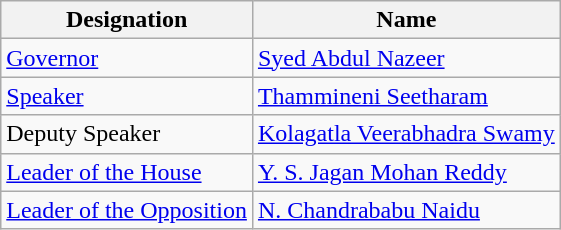<table class="wikitable">
<tr>
<th>Designation</th>
<th>Name</th>
</tr>
<tr>
<td><a href='#'>Governor</a></td>
<td><a href='#'>Syed Abdul Nazeer</a></td>
</tr>
<tr>
<td><a href='#'>Speaker</a></td>
<td><a href='#'>Thammineni Seetharam</a><br></td>
</tr>
<tr>
<td>Deputy Speaker</td>
<td><a href='#'>Kolagatla Veerabhadra Swamy</a><br></td>
</tr>
<tr>
<td><a href='#'>Leader of the House</a></td>
<td><a href='#'>Y. S. Jagan Mohan Reddy</a><br></td>
</tr>
<tr>
<td><a href='#'>Leader of the Opposition</a></td>
<td><a href='#'>N. Chandrababu Naidu</a><br></td>
</tr>
</table>
